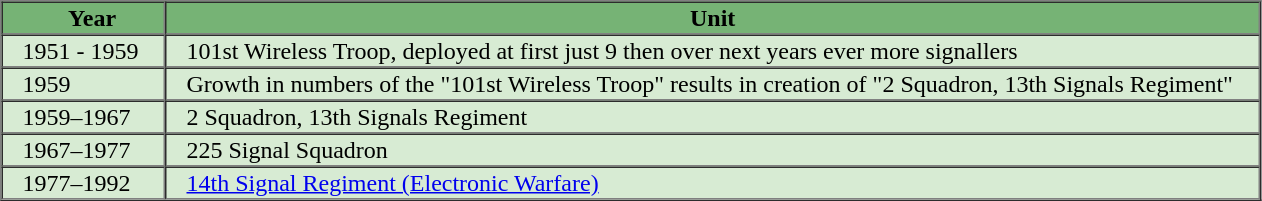<table border="1" cellspacing="0">
<tr>
<th style="background:#76B375;">   Year</th>
<th style="background:#76B375;">Unit</th>
</tr>
<tr ---->
<td bgcolor=#D7EBD3 align="left">   1951 - 1959    </td>
<td bgcolor=#D7EBD3 align="left">   101st Wireless Troop, deployed at first just 9 then over next years ever more signallers</td>
</tr>
<tr ---->
<td bgcolor=#D7EBD3 align="left">   1959</td>
<td bgcolor=#D7EBD3 align="left">   Growth in numbers of the "101st Wireless Troop" results in creation of "2 Squadron, 13th Signals Regiment"    </td>
</tr>
<tr ---->
<td bgcolor=#D7EBD3 align="left">   1959–1967</td>
<td bgcolor=#D7EBD3 align="left">   2 Squadron, 13th Signals Regiment</td>
</tr>
<tr ---->
<td bgcolor=#D7EBD3 align="left">   1967–1977</td>
<td bgcolor=#D7EBD3 align="left">   225 Signal Squadron</td>
</tr>
<tr ---->
<td bgcolor=#D7EBD3 align="left">   1977–1992</td>
<td bgcolor=#D7EBD3 align="left">   <a href='#'>14th Signal Regiment (Electronic Warfare)</a></td>
</tr>
</table>
